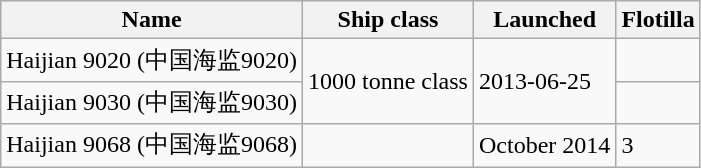<table class="wikitable">
<tr>
<th>Name</th>
<th>Ship class</th>
<th>Launched</th>
<th>Flotilla</th>
</tr>
<tr>
<td>Haijian 9020 (中国海监9020)</td>
<td rowspan="2">1000 tonne class</td>
<td rowspan="2">2013-06-25</td>
<td></td>
</tr>
<tr>
<td>Haijian 9030 (中国海监9030)</td>
<td></td>
</tr>
<tr>
<td>Haijian 9068 (中国海监9068)</td>
<td></td>
<td>October 2014</td>
<td>3</td>
</tr>
</table>
